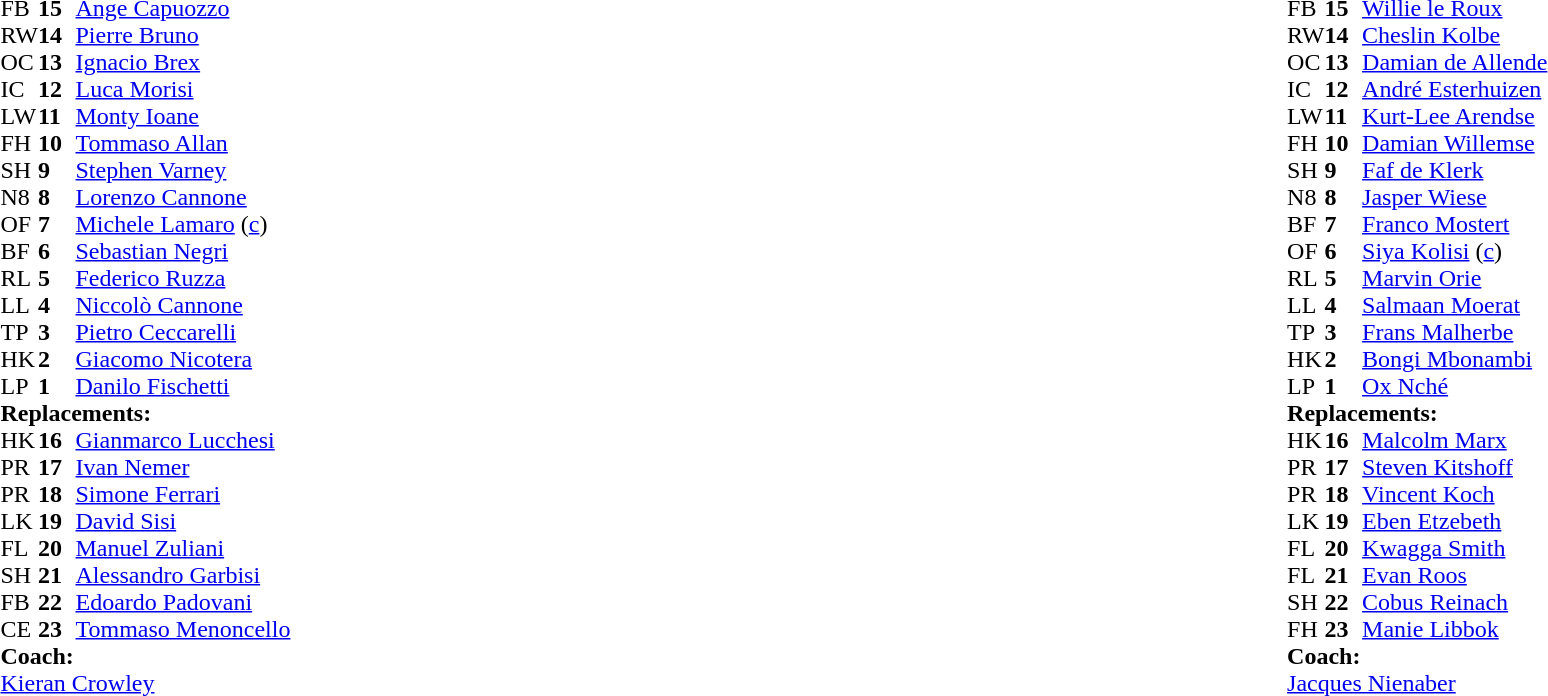<table style="width:100%">
<tr>
<td style="vertical-align:top;width:50%"><br><table cellspacing="0" cellpadding="0">
<tr>
<th width="25"></th>
<th width="25"></th>
</tr>
<tr>
<td>FB</td>
<td><strong>15</strong></td>
<td><a href='#'>Ange Capuozzo</a></td>
</tr>
<tr>
<td>RW</td>
<td><strong>14</strong></td>
<td><a href='#'>Pierre Bruno</a></td>
<td></td>
<td></td>
</tr>
<tr>
<td>OC</td>
<td><strong>13</strong></td>
<td><a href='#'>Ignacio Brex</a></td>
</tr>
<tr>
<td>IC</td>
<td><strong>12</strong></td>
<td><a href='#'>Luca Morisi</a></td>
<td></td>
<td></td>
</tr>
<tr>
<td>LW</td>
<td><strong>11</strong></td>
<td><a href='#'>Monty Ioane</a></td>
</tr>
<tr>
<td>FH</td>
<td><strong>10</strong></td>
<td><a href='#'>Tommaso Allan</a></td>
</tr>
<tr>
<td>SH</td>
<td><strong>9</strong></td>
<td><a href='#'>Stephen Varney</a></td>
<td></td>
<td></td>
</tr>
<tr>
<td>N8</td>
<td><strong>8</strong></td>
<td><a href='#'>Lorenzo Cannone</a></td>
</tr>
<tr>
<td>OF</td>
<td><strong>7</strong></td>
<td><a href='#'>Michele Lamaro</a> (<a href='#'>c</a>)</td>
</tr>
<tr>
<td>BF</td>
<td><strong>6</strong></td>
<td><a href='#'>Sebastian Negri</a></td>
<td></td>
<td></td>
</tr>
<tr>
<td>RL</td>
<td><strong>5</strong></td>
<td><a href='#'>Federico Ruzza</a></td>
<td></td>
<td></td>
</tr>
<tr>
<td>LL</td>
<td><strong>4</strong></td>
<td><a href='#'>Niccolò Cannone</a></td>
</tr>
<tr>
<td>TP</td>
<td><strong>3</strong></td>
<td><a href='#'>Pietro Ceccarelli</a></td>
<td></td>
<td></td>
</tr>
<tr>
<td>HK</td>
<td><strong>2</strong></td>
<td><a href='#'>Giacomo Nicotera</a></td>
<td></td>
<td></td>
</tr>
<tr>
<td>LP</td>
<td><strong>1</strong></td>
<td><a href='#'>Danilo Fischetti</a></td>
<td></td>
<td></td>
</tr>
<tr>
<td colspan="3"><strong>Replacements:</strong></td>
</tr>
<tr>
<td>HK</td>
<td><strong>16</strong></td>
<td><a href='#'>Gianmarco Lucchesi</a></td>
<td></td>
<td></td>
</tr>
<tr>
<td>PR</td>
<td><strong>17</strong></td>
<td><a href='#'>Ivan Nemer</a></td>
<td></td>
<td></td>
</tr>
<tr>
<td>PR</td>
<td><strong>18</strong></td>
<td><a href='#'>Simone Ferrari</a></td>
<td></td>
<td></td>
</tr>
<tr>
<td>LK</td>
<td><strong>19</strong></td>
<td><a href='#'>David Sisi</a></td>
<td></td>
<td></td>
</tr>
<tr>
<td>FL</td>
<td><strong>20</strong></td>
<td><a href='#'>Manuel Zuliani</a></td>
<td></td>
<td></td>
</tr>
<tr>
<td>SH</td>
<td><strong>21</strong></td>
<td><a href='#'>Alessandro Garbisi</a></td>
<td></td>
<td></td>
</tr>
<tr>
<td>FB</td>
<td><strong>22</strong></td>
<td><a href='#'>Edoardo Padovani</a></td>
<td></td>
<td></td>
</tr>
<tr>
<td>CE</td>
<td><strong>23</strong></td>
<td><a href='#'>Tommaso Menoncello</a></td>
<td></td>
<td></td>
</tr>
<tr>
<td colspan="3"><strong>Coach:</strong></td>
</tr>
<tr>
<td colspan="3"> <a href='#'>Kieran Crowley</a></td>
</tr>
</table>
</td>
<td style="vertical-align:top;width:50%"><br><table cellspacing="0" cellpadding="0" style="margin:auto">
<tr>
<th width="25"></th>
<th width="25"></th>
</tr>
<tr>
<td>FB</td>
<td><strong>15</strong></td>
<td><a href='#'>Willie le Roux</a></td>
</tr>
<tr>
<td>RW</td>
<td><strong>14</strong></td>
<td><a href='#'>Cheslin Kolbe</a></td>
<td></td>
<td></td>
</tr>
<tr>
<td>OC</td>
<td><strong>13</strong></td>
<td><a href='#'>Damian de Allende</a></td>
</tr>
<tr>
<td>IC</td>
<td><strong>12</strong></td>
<td><a href='#'>André Esterhuizen</a></td>
</tr>
<tr>
<td>LW</td>
<td><strong>11</strong></td>
<td><a href='#'>Kurt-Lee Arendse</a></td>
</tr>
<tr>
<td>FH</td>
<td><strong>10</strong></td>
<td><a href='#'>Damian Willemse</a></td>
</tr>
<tr>
<td>SH</td>
<td><strong>9</strong></td>
<td><a href='#'>Faf de Klerk</a></td>
<td></td>
<td></td>
</tr>
<tr>
<td>N8</td>
<td><strong>8</strong></td>
<td><a href='#'>Jasper Wiese</a></td>
<td></td>
<td></td>
</tr>
<tr>
<td>BF</td>
<td><strong>7</strong></td>
<td><a href='#'>Franco Mostert</a></td>
</tr>
<tr>
<td>OF</td>
<td><strong>6</strong></td>
<td><a href='#'>Siya Kolisi</a> (<a href='#'>c</a>)</td>
</tr>
<tr>
<td>RL</td>
<td><strong>5</strong></td>
<td><a href='#'>Marvin Orie</a></td>
<td></td>
<td></td>
</tr>
<tr>
<td>LL</td>
<td><strong>4</strong></td>
<td><a href='#'>Salmaan Moerat</a></td>
<td></td>
<td></td>
</tr>
<tr>
<td>TP</td>
<td><strong>3</strong></td>
<td><a href='#'>Frans Malherbe</a></td>
<td></td>
<td></td>
</tr>
<tr>
<td>HK</td>
<td><strong>2</strong></td>
<td><a href='#'>Bongi Mbonambi</a></td>
<td></td>
<td></td>
</tr>
<tr>
<td>LP</td>
<td><strong>1</strong></td>
<td><a href='#'>Ox Nché</a></td>
<td></td>
<td></td>
</tr>
<tr>
<td colspan="3"><strong>Replacements:</strong></td>
</tr>
<tr>
<td>HK</td>
<td><strong>16</strong></td>
<td><a href='#'>Malcolm Marx</a></td>
<td></td>
<td></td>
</tr>
<tr>
<td>PR</td>
<td><strong>17</strong></td>
<td><a href='#'>Steven Kitshoff</a></td>
<td></td>
<td></td>
</tr>
<tr>
<td>PR</td>
<td><strong>18</strong></td>
<td><a href='#'>Vincent Koch</a></td>
<td></td>
<td></td>
</tr>
<tr>
<td>LK</td>
<td><strong>19</strong></td>
<td><a href='#'>Eben Etzebeth</a></td>
<td></td>
<td></td>
</tr>
<tr>
<td>FL</td>
<td><strong>20</strong></td>
<td><a href='#'>Kwagga Smith</a></td>
<td></td>
<td></td>
</tr>
<tr>
<td>FL</td>
<td><strong>21</strong></td>
<td><a href='#'>Evan Roos</a></td>
<td></td>
<td></td>
</tr>
<tr>
<td>SH</td>
<td><strong>22</strong></td>
<td><a href='#'>Cobus Reinach</a></td>
<td></td>
<td></td>
</tr>
<tr>
<td>FH</td>
<td><strong>23</strong></td>
<td><a href='#'>Manie Libbok</a></td>
<td></td>
<td></td>
</tr>
<tr>
<td colspan="3"><strong>Coach:</strong></td>
</tr>
<tr>
<td colspan="3"> <a href='#'>Jacques Nienaber</a></td>
</tr>
</table>
</td>
</tr>
</table>
